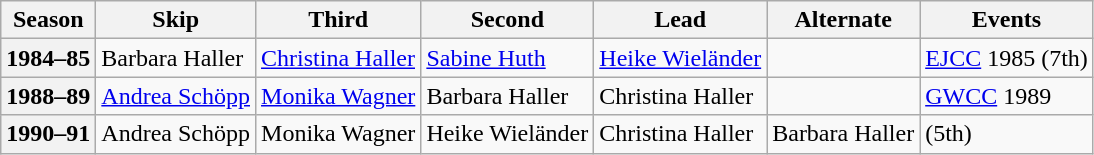<table class="wikitable">
<tr>
<th scope="col">Season</th>
<th scope="col">Skip</th>
<th scope="col">Third</th>
<th scope="col">Second</th>
<th scope="col">Lead</th>
<th scope="col">Alternate</th>
<th scope="col">Events</th>
</tr>
<tr>
<th scope="row">1984–85</th>
<td>Barbara Haller</td>
<td><a href='#'>Christina Haller</a></td>
<td><a href='#'>Sabine Huth</a></td>
<td><a href='#'>Heike Wieländer</a></td>
<td></td>
<td><a href='#'>EJCC</a> 1985 (7th)</td>
</tr>
<tr>
<th scope="row">1988–89</th>
<td><a href='#'>Andrea Schöpp</a></td>
<td><a href='#'>Monika Wagner</a></td>
<td>Barbara Haller</td>
<td>Christina Haller</td>
<td></td>
<td><a href='#'>GWCC</a> 1989 <br> </td>
</tr>
<tr>
<th scope="row">1990–91</th>
<td>Andrea Schöpp</td>
<td>Monika Wagner</td>
<td>Heike Wieländer</td>
<td>Christina Haller</td>
<td>Barbara Haller</td>
<td> (5th)</td>
</tr>
</table>
